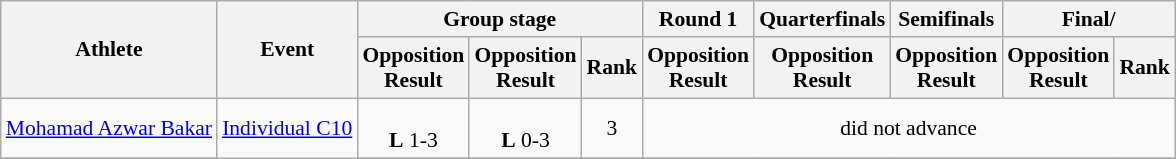<table class=wikitable style="text-align: center; font-size:90%">
<tr>
<th rowspan="2">Athlete</th>
<th rowspan="2">Event</th>
<th colspan="3">Group stage</th>
<th>Round 1</th>
<th>Quarterfinals</th>
<th>Semifinals</th>
<th colspan="2">Final/</th>
</tr>
<tr>
<th>Opposition<br>Result</th>
<th>Opposition<br>Result</th>
<th>Rank</th>
<th>Opposition<br>Result</th>
<th>Opposition<br>Result</th>
<th>Opposition<br>Result</th>
<th>Opposition<br>Result</th>
<th>Rank</th>
</tr>
<tr>
<td align=left><a href='#'>Mohamad Azwar Bakar</a></td>
<td align=left rowspan=2><a href='#'>Individual C10</a></td>
<td><br><strong>L</strong> 1-3</td>
<td><br><strong>L</strong> 0-3</td>
<td>3</td>
<td align="center" colspan="5">did not advance</td>
</tr>
<tr>
</tr>
</table>
